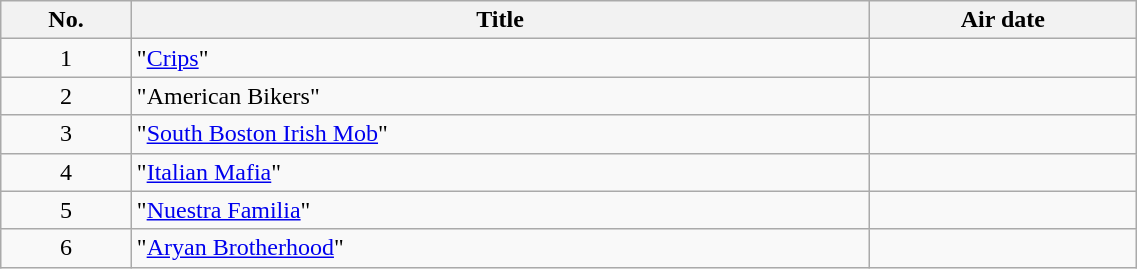<table class="wikitable sortable" style="width:60%">
<tr>
<th>No.</th>
<th>Title</th>
<th>Air date</th>
</tr>
<tr>
<td style="text-align:center">1</td>
<td>"<a href='#'>Crips</a>"</td>
<td></td>
</tr>
<tr>
<td style="text-align:center">2</td>
<td>"American Bikers"</td>
<td></td>
</tr>
<tr>
<td style="text-align:center">3</td>
<td>"<a href='#'>South Boston Irish Mob</a>"</td>
<td></td>
</tr>
<tr>
<td style="text-align:center">4</td>
<td>"<a href='#'>Italian Mafia</a>"</td>
<td></td>
</tr>
<tr>
<td style="text-align:center">5</td>
<td>"<a href='#'>Nuestra Familia</a>"</td>
<td></td>
</tr>
<tr>
<td style="text-align:center">6</td>
<td>"<a href='#'>Aryan Brotherhood</a>"</td>
<td></td>
</tr>
</table>
